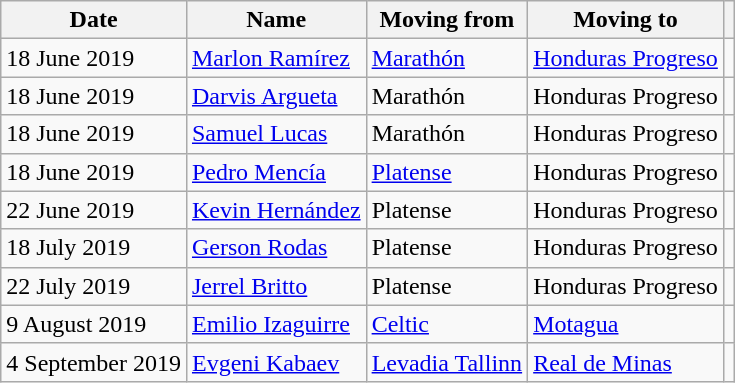<table class="wikitable">
<tr>
<th>Date</th>
<th>Name</th>
<th>Moving from</th>
<th>Moving to</th>
<th></th>
</tr>
<tr>
<td>18 June 2019</td>
<td> <a href='#'>Marlon Ramírez</a></td>
<td> <a href='#'>Marathón</a></td>
<td> <a href='#'>Honduras Progreso</a></td>
<td></td>
</tr>
<tr>
<td>18 June 2019</td>
<td> <a href='#'>Darvis Argueta</a></td>
<td> Marathón</td>
<td> Honduras Progreso</td>
<td></td>
</tr>
<tr>
<td>18 June 2019</td>
<td> <a href='#'>Samuel Lucas</a></td>
<td> Marathón</td>
<td> Honduras Progreso</td>
<td></td>
</tr>
<tr>
<td>18 June 2019</td>
<td> <a href='#'>Pedro Mencía</a></td>
<td> <a href='#'>Platense</a></td>
<td> Honduras Progreso</td>
<td></td>
</tr>
<tr>
<td>22 June 2019</td>
<td> <a href='#'>Kevin Hernández</a></td>
<td> Platense</td>
<td> Honduras Progreso</td>
<td></td>
</tr>
<tr>
<td>18 July 2019</td>
<td> <a href='#'>Gerson Rodas</a></td>
<td> Platense</td>
<td> Honduras Progreso</td>
<td></td>
</tr>
<tr>
<td>22 July 2019</td>
<td> <a href='#'>Jerrel Britto</a></td>
<td> Platense</td>
<td> Honduras Progreso</td>
<td></td>
</tr>
<tr>
<td>9 August 2019</td>
<td> <a href='#'>Emilio Izaguirre</a></td>
<td> <a href='#'>Celtic</a></td>
<td> <a href='#'>Motagua</a></td>
<td></td>
</tr>
<tr>
<td>4 September 2019</td>
<td> <a href='#'>Evgeni Kabaev</a></td>
<td> <a href='#'>Levadia Tallinn</a></td>
<td> <a href='#'>Real de Minas</a></td>
<td></td>
</tr>
</table>
